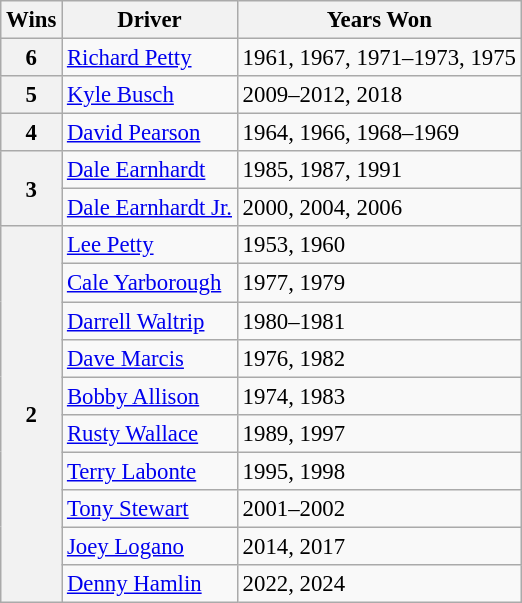<table class="wikitable" style="font-size: 95%;">
<tr>
<th>Wins</th>
<th>Driver</th>
<th>Years Won</th>
</tr>
<tr>
<th>6</th>
<td><a href='#'>Richard Petty</a></td>
<td>1961, 1967, 1971–1973, 1975</td>
</tr>
<tr>
<th>5</th>
<td><a href='#'>Kyle Busch</a></td>
<td>2009–2012, 2018</td>
</tr>
<tr>
<th>4</th>
<td><a href='#'>David Pearson</a></td>
<td>1964, 1966, 1968–1969</td>
</tr>
<tr>
<th rowspan="2">3</th>
<td><a href='#'>Dale Earnhardt</a></td>
<td>1985, 1987, 1991</td>
</tr>
<tr>
<td><a href='#'>Dale Earnhardt Jr.</a></td>
<td>2000, 2004, 2006</td>
</tr>
<tr>
<th rowspan="10">2</th>
<td><a href='#'>Lee Petty</a></td>
<td>1953, 1960</td>
</tr>
<tr>
<td><a href='#'>Cale Yarborough</a></td>
<td>1977, 1979</td>
</tr>
<tr>
<td><a href='#'>Darrell Waltrip</a></td>
<td>1980–1981</td>
</tr>
<tr>
<td><a href='#'>Dave Marcis</a></td>
<td>1976, 1982</td>
</tr>
<tr>
<td><a href='#'>Bobby Allison</a></td>
<td>1974, 1983</td>
</tr>
<tr>
<td><a href='#'>Rusty Wallace</a></td>
<td>1989, 1997</td>
</tr>
<tr>
<td><a href='#'>Terry Labonte</a></td>
<td>1995, 1998</td>
</tr>
<tr>
<td><a href='#'>Tony Stewart</a></td>
<td>2001–2002</td>
</tr>
<tr>
<td><a href='#'>Joey Logano</a></td>
<td>2014, 2017</td>
</tr>
<tr>
<td><a href='#'>Denny Hamlin</a></td>
<td>2022, 2024</td>
</tr>
</table>
